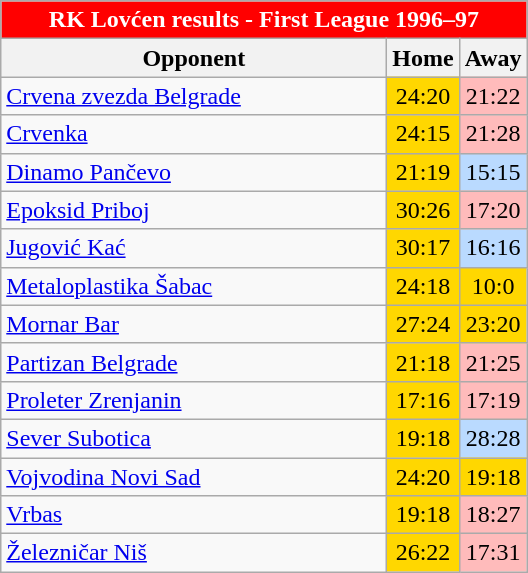<table class="wikitable" style="text-align:center">
<tr>
<th colspan=10 style="background:red;color:white;">RK Lovćen results - First League 1996–97</th>
</tr>
<tr>
<th width=250>Opponent</th>
<th>Home</th>
<th>Away</th>
</tr>
<tr>
<td align=left><a href='#'>Crvena zvezda Belgrade</a></td>
<td style="background:gold">24:20</td>
<td style="background:#ffbbbb;">21:22</td>
</tr>
<tr>
<td align=left><a href='#'>Crvenka</a></td>
<td style="background:gold">24:15</td>
<td style="background:#ffbbbb;">21:28</td>
</tr>
<tr>
<td align=left><a href='#'>Dinamo Pančevo</a></td>
<td style="background:gold">21:19</td>
<td style="background:#badaff">15:15</td>
</tr>
<tr>
<td align=left><a href='#'>Epoksid Priboj</a></td>
<td style="background:gold">30:26</td>
<td style="background:#ffbbbb;">17:20</td>
</tr>
<tr>
<td align=left><a href='#'>Jugović Kać</a></td>
<td style="background:gold">30:17</td>
<td style="background:#badaff">16:16</td>
</tr>
<tr>
<td align=left><a href='#'>Metaloplastika Šabac</a></td>
<td style="background:gold">24:18</td>
<td style="background:gold">10:0</td>
</tr>
<tr>
<td align=left><a href='#'>Mornar Bar</a></td>
<td style="background:gold">27:24</td>
<td style="background:gold">23:20</td>
</tr>
<tr>
<td align=left><a href='#'>Partizan Belgrade</a></td>
<td style="background:gold">21:18</td>
<td style="background:#ffbbbb;">21:25</td>
</tr>
<tr>
<td align=left><a href='#'>Proleter Zrenjanin</a></td>
<td style="background:gold">17:16</td>
<td style="background:#ffbbbb;">17:19</td>
</tr>
<tr>
<td align=left><a href='#'>Sever Subotica</a></td>
<td style="background:gold">19:18</td>
<td style="background:#badaff">28:28</td>
</tr>
<tr>
<td align=left><a href='#'>Vojvodina Novi Sad</a></td>
<td style="background:gold">24:20</td>
<td style="background:gold">19:18</td>
</tr>
<tr>
<td align=left><a href='#'>Vrbas</a></td>
<td style="background:gold">19:18</td>
<td style="background:#ffbbbb;">18:27</td>
</tr>
<tr>
<td align=left><a href='#'>Železničar Niš</a></td>
<td style="background:gold">26:22</td>
<td style="background:#ffbbbb;">17:31</td>
</tr>
</table>
